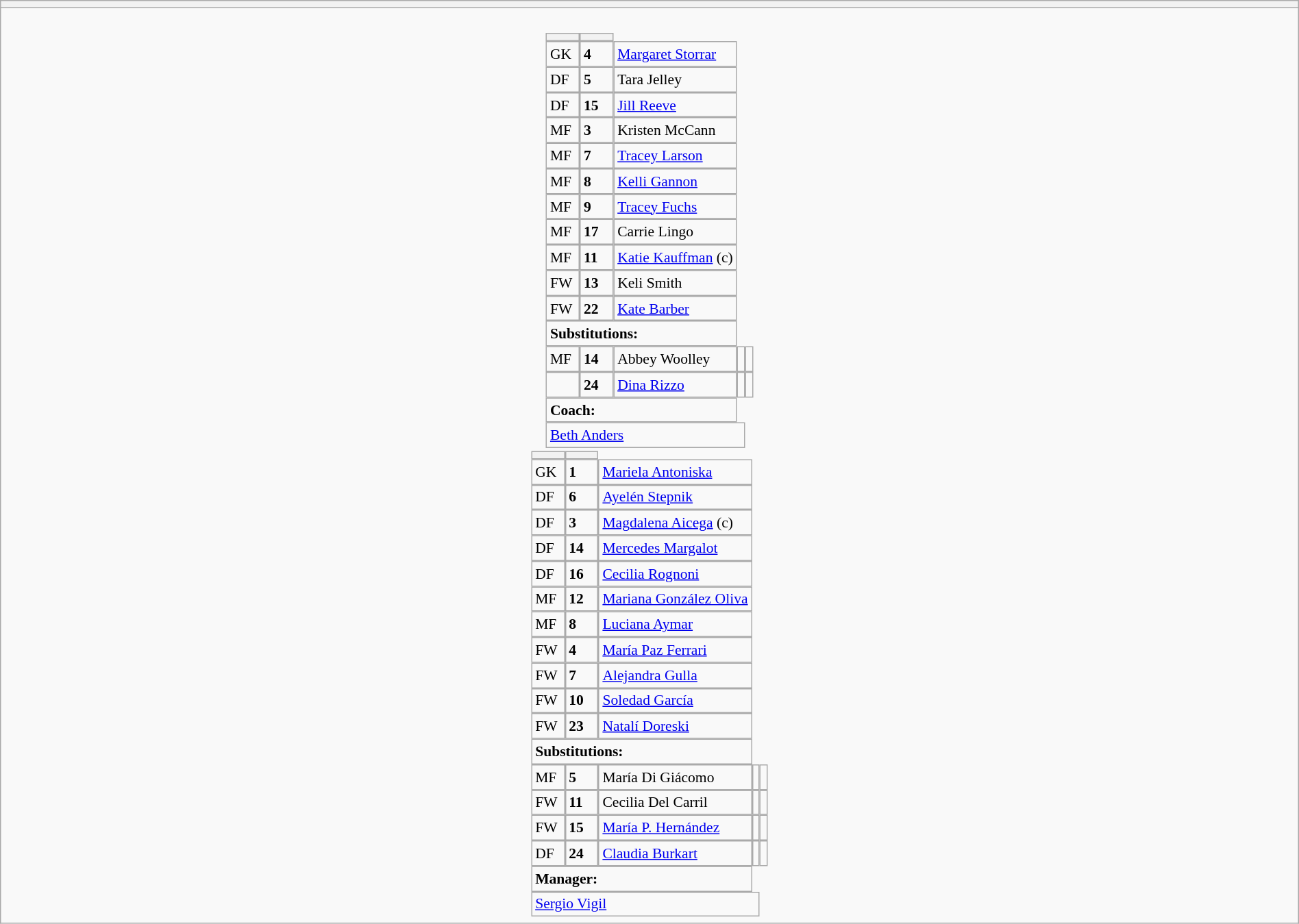<table style="width:100%" class="wikitable collapsible collapsed">
<tr>
<th></th>
</tr>
<tr>
<td><br>






<table style="font-size:90%; margin:0.2em auto;" cellspacing="0" cellpadding="0">
<tr>
<th width="25"></th>
<th width="25"></th>
</tr>
<tr>
<td>GK</td>
<td><strong>4</strong></td>
<td><a href='#'>Margaret Storrar</a></td>
</tr>
<tr>
<td>DF</td>
<td><strong>5</strong></td>
<td>Tara Jelley</td>
</tr>
<tr>
<td>DF</td>
<td><strong>15</strong></td>
<td><a href='#'>Jill Reeve</a></td>
</tr>
<tr>
<td>MF</td>
<td><strong>3</strong></td>
<td>Kristen McCann</td>
</tr>
<tr>
<td>MF</td>
<td><strong>7</strong></td>
<td><a href='#'>Tracey Larson</a></td>
</tr>
<tr>
<td>MF</td>
<td><strong>8</strong></td>
<td><a href='#'>Kelli Gannon</a></td>
</tr>
<tr>
<td>MF</td>
<td><strong>9</strong></td>
<td><a href='#'>Tracey Fuchs</a></td>
</tr>
<tr>
<td>MF</td>
<td><strong>17</strong></td>
<td>Carrie Lingo</td>
</tr>
<tr>
<td>MF</td>
<td><strong>11</strong></td>
<td><a href='#'>Katie Kauffman</a> (c)</td>
</tr>
<tr>
<td>FW</td>
<td><strong>13</strong></td>
<td>Keli Smith</td>
</tr>
<tr>
<td>FW</td>
<td><strong>22</strong></td>
<td><a href='#'>Kate Barber</a></td>
</tr>
<tr>
<td colspan=3><strong>Substitutions:</strong></td>
</tr>
<tr>
<td>MF</td>
<td><strong>14</strong></td>
<td>Abbey Woolley</td>
<td></td>
<td></td>
</tr>
<tr>
<td></td>
<td><strong>24</strong></td>
<td><a href='#'>Dina Rizzo</a></td>
<td></td>
<td></td>
</tr>
<tr>
<td colspan=3><strong>Coach:</strong></td>
</tr>
<tr>
<td colspan=4> <a href='#'>Beth Anders</a></td>
</tr>
</table>
<table cellspacing="0" cellpadding="0" style="font-size:90%; margin:0.2em auto;">
<tr>
<th width="25"></th>
<th width="25"></th>
</tr>
<tr>
</tr>
<tr>
<td>GK</td>
<td><strong>1</strong></td>
<td><a href='#'>Mariela Antoniska</a></td>
</tr>
<tr>
<td>DF</td>
<td><strong>6</strong></td>
<td><a href='#'>Ayelén Stepnik</a></td>
</tr>
<tr>
<td>DF</td>
<td><strong>3</strong></td>
<td><a href='#'>Magdalena Aicega</a> (c)</td>
</tr>
<tr>
<td>DF</td>
<td><strong>14</strong></td>
<td><a href='#'>Mercedes Margalot</a></td>
</tr>
<tr>
<td>DF</td>
<td><strong>16</strong></td>
<td><a href='#'>Cecilia Rognoni</a></td>
</tr>
<tr>
<td>MF</td>
<td><strong>12</strong></td>
<td><a href='#'>Mariana González Oliva</a></td>
</tr>
<tr>
<td>MF</td>
<td><strong>8</strong></td>
<td><a href='#'>Luciana Aymar</a></td>
</tr>
<tr>
<td>FW</td>
<td><strong>4</strong></td>
<td><a href='#'>María Paz Ferrari</a></td>
</tr>
<tr>
<td>FW</td>
<td><strong>7</strong></td>
<td><a href='#'>Alejandra Gulla</a></td>
</tr>
<tr>
<td>FW</td>
<td><strong>10</strong></td>
<td><a href='#'>Soledad García</a></td>
</tr>
<tr>
<td>FW</td>
<td><strong>23</strong></td>
<td><a href='#'>Natalí Doreski</a></td>
</tr>
<tr>
<td colspan=3><strong>Substitutions:</strong></td>
</tr>
<tr>
<td>MF</td>
<td><strong>5</strong></td>
<td>María Di Giácomo</td>
<td></td>
<td></td>
</tr>
<tr>
<td>FW</td>
<td><strong>11</strong></td>
<td>Cecilia Del Carril</td>
<td></td>
<td></td>
</tr>
<tr>
<td>FW</td>
<td><strong>15</strong></td>
<td><a href='#'>María P. Hernández</a></td>
<td></td>
<td></td>
</tr>
<tr>
<td>DF</td>
<td><strong>24</strong></td>
<td><a href='#'>Claudia Burkart</a></td>
<td></td>
<td></td>
</tr>
<tr>
<td colspan=3><strong>Manager:</strong></td>
</tr>
<tr>
<td colspan=4> <a href='#'>Sergio Vigil</a></td>
</tr>
</table>
</td>
</tr>
</table>
